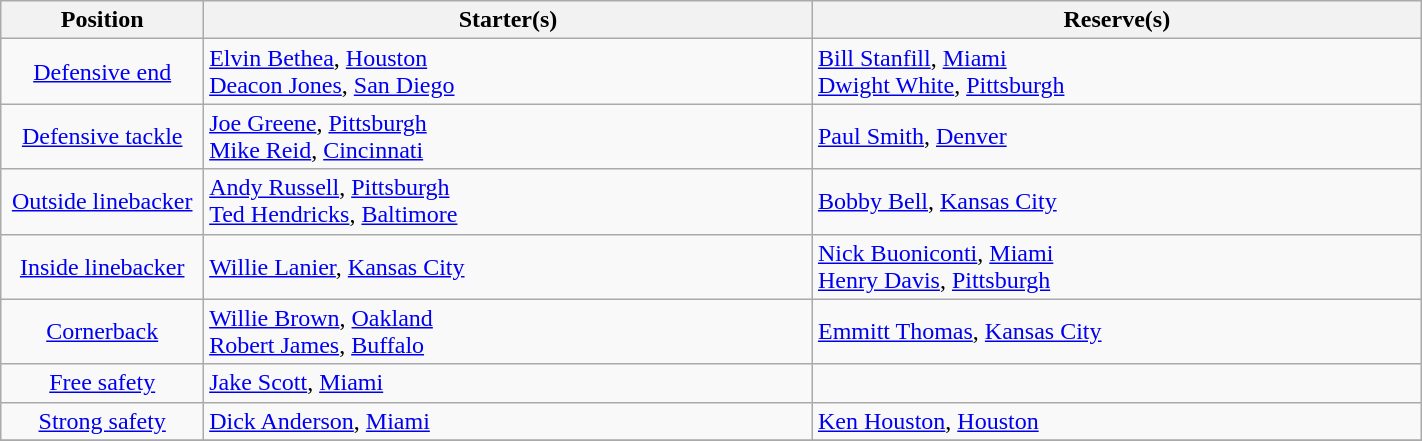<table class="wikitable" width=75%>
<tr>
<th width=10%>Position</th>
<th width=30%>Starter(s)</th>
<th width=30%>Reserve(s)</th>
</tr>
<tr>
<td align=center><a href='#'>Defensive end</a></td>
<td> <a href='#'>Elvin Bethea</a>, <a href='#'>Houston</a><br> <a href='#'>Deacon Jones</a>, <a href='#'>San Diego</a></td>
<td> <a href='#'>Bill Stanfill</a>, <a href='#'>Miami</a><br> <a href='#'>Dwight White</a>, <a href='#'>Pittsburgh</a></td>
</tr>
<tr>
<td align=center><a href='#'>Defensive tackle</a></td>
<td> <a href='#'>Joe Greene</a>, <a href='#'>Pittsburgh</a><br> <a href='#'>Mike Reid</a>, <a href='#'>Cincinnati</a></td>
<td> <a href='#'>Paul Smith</a>, <a href='#'>Denver</a></td>
</tr>
<tr>
<td align=center><a href='#'>Outside linebacker</a></td>
<td> <a href='#'>Andy Russell</a>, <a href='#'>Pittsburgh</a><br> <a href='#'>Ted Hendricks</a>, <a href='#'>Baltimore</a></td>
<td> <a href='#'>Bobby Bell</a>, <a href='#'>Kansas City</a></td>
</tr>
<tr>
<td align=center><a href='#'>Inside linebacker</a></td>
<td> <a href='#'>Willie Lanier</a>, <a href='#'>Kansas City</a></td>
<td> <a href='#'>Nick Buoniconti</a>, <a href='#'>Miami</a><br> <a href='#'>Henry Davis</a>, <a href='#'>Pittsburgh</a></td>
</tr>
<tr>
<td align=center><a href='#'>Cornerback</a></td>
<td> <a href='#'>Willie Brown</a>, <a href='#'>Oakland</a><br> <a href='#'>Robert James</a>, <a href='#'>Buffalo</a></td>
<td> <a href='#'>Emmitt Thomas</a>, <a href='#'>Kansas City</a></td>
</tr>
<tr>
<td align=center><a href='#'>Free safety</a></td>
<td> <a href='#'>Jake Scott</a>, <a href='#'>Miami</a></td>
<td></td>
</tr>
<tr>
<td align=center><a href='#'>Strong safety</a></td>
<td> <a href='#'>Dick Anderson</a>, <a href='#'>Miami</a></td>
<td> <a href='#'>Ken Houston</a>, <a href='#'>Houston</a></td>
</tr>
<tr>
</tr>
</table>
